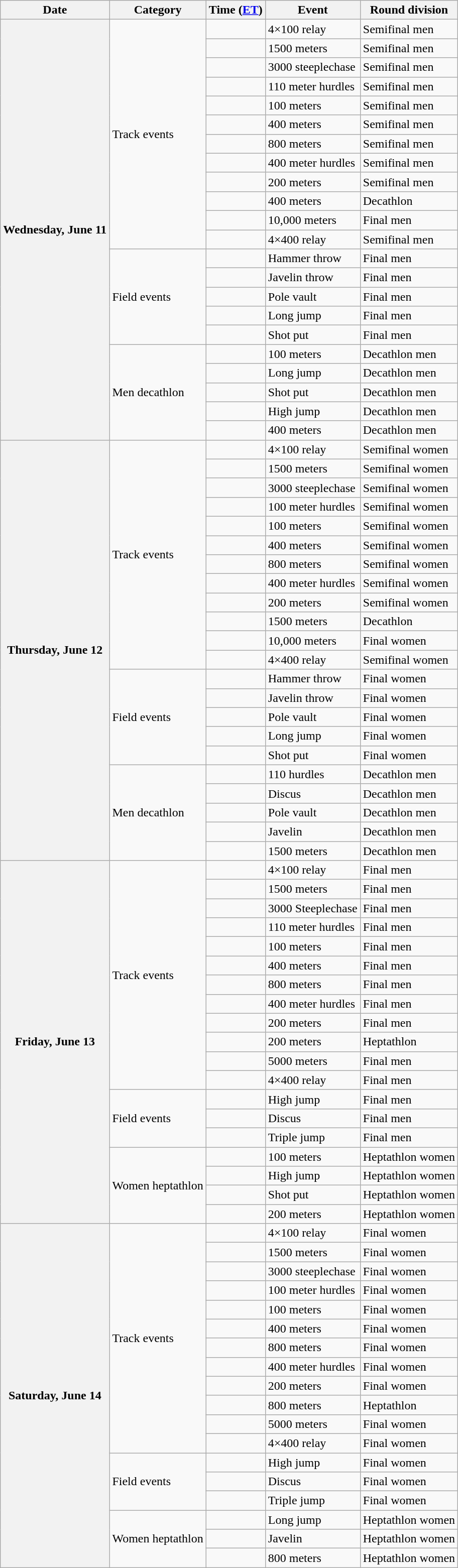<table class="wikitable plainrowheaders sortable">
<tr>
<th scope="col">Date</th>
<th scope="col">Category</th>
<th scope="col">Time (<a href='#'>ET</a>)</th>
<th scope="col">Event</th>
<th scope="col">Round division</th>
</tr>
<tr>
<th scope="row" rowspan="22">Wednesday, June 11</th>
<td rowspan="12">Track events</td>
<td></td>
<td>4×100 relay</td>
<td>Semifinal men</td>
</tr>
<tr>
<td></td>
<td>1500 meters</td>
<td>Semifinal men</td>
</tr>
<tr>
<td></td>
<td>3000 steeplechase</td>
<td>Semifinal men</td>
</tr>
<tr>
<td></td>
<td>110 meter hurdles</td>
<td>Semifinal men</td>
</tr>
<tr>
<td></td>
<td>100 meters</td>
<td>Semifinal men</td>
</tr>
<tr>
<td></td>
<td>400 meters</td>
<td>Semifinal men</td>
</tr>
<tr>
<td></td>
<td>800 meters</td>
<td>Semifinal men</td>
</tr>
<tr>
<td></td>
<td>400 meter hurdles</td>
<td>Semifinal men</td>
</tr>
<tr>
<td></td>
<td>200 meters</td>
<td>Semifinal men</td>
</tr>
<tr>
<td></td>
<td>400 meters</td>
<td>Decathlon</td>
</tr>
<tr>
<td></td>
<td>10,000 meters</td>
<td>Final men</td>
</tr>
<tr>
<td></td>
<td>4×400 relay</td>
<td>Semifinal men</td>
</tr>
<tr>
<td rowspan="5">Field events</td>
<td></td>
<td>Hammer throw</td>
<td>Final men</td>
</tr>
<tr>
<td></td>
<td>Javelin throw</td>
<td>Final men</td>
</tr>
<tr>
<td></td>
<td>Pole vault</td>
<td>Final men</td>
</tr>
<tr>
<td></td>
<td>Long jump</td>
<td>Final men</td>
</tr>
<tr>
<td></td>
<td>Shot put</td>
<td>Final men</td>
</tr>
<tr>
<td rowspan="5">Men decathlon</td>
<td></td>
<td>100 meters</td>
<td>Decathlon men</td>
</tr>
<tr>
<td></td>
<td>Long jump</td>
<td>Decathlon men</td>
</tr>
<tr>
<td></td>
<td>Shot put</td>
<td>Decathlon men</td>
</tr>
<tr>
<td></td>
<td>High jump</td>
<td>Decathlon men</td>
</tr>
<tr>
<td></td>
<td>400 meters</td>
<td>Decathlon men</td>
</tr>
<tr>
<th scope="row" rowspan="22">Thursday, June 12</th>
<td rowspan="12">Track events</td>
<td></td>
<td>4×100 relay</td>
<td>Semifinal women</td>
</tr>
<tr>
<td></td>
<td>1500 meters</td>
<td>Semifinal women</td>
</tr>
<tr>
<td></td>
<td>3000 steeplechase</td>
<td>Semifinal women</td>
</tr>
<tr>
<td></td>
<td>100 meter hurdles</td>
<td>Semifinal women</td>
</tr>
<tr>
<td></td>
<td>100 meters</td>
<td>Semifinal women</td>
</tr>
<tr>
<td></td>
<td>400 meters</td>
<td>Semifinal women</td>
</tr>
<tr>
<td></td>
<td>800 meters</td>
<td>Semifinal women</td>
</tr>
<tr>
<td></td>
<td>400 meter hurdles</td>
<td>Semifinal women</td>
</tr>
<tr>
<td></td>
<td>200 meters</td>
<td>Semifinal women</td>
</tr>
<tr>
<td></td>
<td>1500 meters</td>
<td>Decathlon</td>
</tr>
<tr>
<td></td>
<td>10,000 meters</td>
<td>Final women</td>
</tr>
<tr>
<td></td>
<td>4×400 relay</td>
<td>Semifinal women</td>
</tr>
<tr>
<td rowspan="5">Field events</td>
<td></td>
<td>Hammer throw</td>
<td>Final women</td>
</tr>
<tr>
<td></td>
<td>Javelin throw</td>
<td>Final women</td>
</tr>
<tr>
<td></td>
<td>Pole vault</td>
<td>Final women</td>
</tr>
<tr>
<td></td>
<td>Long jump</td>
<td>Final women</td>
</tr>
<tr>
<td></td>
<td>Shot put</td>
<td>Final women</td>
</tr>
<tr>
<td rowspan="5">Men decathlon</td>
<td></td>
<td>110 hurdles</td>
<td>Decathlon men</td>
</tr>
<tr>
<td></td>
<td>Discus</td>
<td>Decathlon men</td>
</tr>
<tr>
<td></td>
<td>Pole vault</td>
<td>Decathlon men</td>
</tr>
<tr>
<td></td>
<td>Javelin</td>
<td>Decathlon men</td>
</tr>
<tr>
<td></td>
<td>1500 meters</td>
<td>Decathlon men</td>
</tr>
<tr>
<th scope="row" rowspan="19">Friday, June 13</th>
<td rowspan="12">Track events</td>
<td></td>
<td>4×100 relay</td>
<td>Final men</td>
</tr>
<tr>
<td></td>
<td>1500 meters</td>
<td>Final men</td>
</tr>
<tr>
<td></td>
<td>3000 Steeplechase</td>
<td>Final men</td>
</tr>
<tr>
<td></td>
<td>110 meter hurdles</td>
<td>Final men</td>
</tr>
<tr>
<td></td>
<td>100 meters</td>
<td>Final men</td>
</tr>
<tr>
<td></td>
<td>400 meters</td>
<td>Final men</td>
</tr>
<tr>
<td></td>
<td>800 meters</td>
<td>Final men</td>
</tr>
<tr>
<td></td>
<td>400 meter hurdles</td>
<td>Final men</td>
</tr>
<tr>
<td></td>
<td>200 meters</td>
<td>Final men</td>
</tr>
<tr>
<td></td>
<td>200 meters</td>
<td>Heptathlon</td>
</tr>
<tr>
<td></td>
<td>5000 meters</td>
<td>Final men</td>
</tr>
<tr>
<td></td>
<td>4×400 relay</td>
<td>Final men</td>
</tr>
<tr>
<td rowspan="3">Field events</td>
<td></td>
<td>High jump</td>
<td>Final men</td>
</tr>
<tr>
<td></td>
<td>Discus</td>
<td>Final men</td>
</tr>
<tr>
<td></td>
<td>Triple jump</td>
<td>Final men</td>
</tr>
<tr>
<td rowspan="4">Women heptathlon</td>
<td></td>
<td>100 meters</td>
<td>Heptathlon women</td>
</tr>
<tr>
<td></td>
<td>High jump</td>
<td>Heptathlon women</td>
</tr>
<tr>
<td></td>
<td>Shot put</td>
<td>Heptathlon women</td>
</tr>
<tr>
<td></td>
<td>200 meters</td>
<td>Heptathlon women</td>
</tr>
<tr>
<th scope="row" rowspan="18">Saturday, June 14</th>
<td rowspan="12">Track events</td>
<td></td>
<td>4×100 relay</td>
<td>Final women</td>
</tr>
<tr>
<td></td>
<td>1500 meters</td>
<td>Final women</td>
</tr>
<tr>
<td></td>
<td>3000 steeplechase</td>
<td>Final women</td>
</tr>
<tr>
<td></td>
<td>100 meter hurdles</td>
<td>Final women</td>
</tr>
<tr>
<td></td>
<td>100 meters</td>
<td>Final women</td>
</tr>
<tr>
<td></td>
<td>400 meters</td>
<td>Final women</td>
</tr>
<tr>
<td></td>
<td>800 meters</td>
<td>Final women</td>
</tr>
<tr>
<td></td>
<td>400 meter hurdles</td>
<td>Final women</td>
</tr>
<tr>
<td></td>
<td>200 meters</td>
<td>Final women</td>
</tr>
<tr>
<td></td>
<td>800 meters</td>
<td>Heptathlon</td>
</tr>
<tr>
<td></td>
<td>5000 meters</td>
<td>Final women</td>
</tr>
<tr>
<td></td>
<td>4×400 relay</td>
<td>Final women</td>
</tr>
<tr>
<td rowspan="3">Field events</td>
<td></td>
<td>High jump</td>
<td>Final women</td>
</tr>
<tr>
<td></td>
<td>Discus</td>
<td>Final women</td>
</tr>
<tr>
<td></td>
<td>Triple jump</td>
<td>Final women</td>
</tr>
<tr>
<td rowspan="3">Women heptathlon</td>
<td></td>
<td>Long jump</td>
<td>Heptathlon women</td>
</tr>
<tr>
<td></td>
<td>Javelin</td>
<td>Heptathlon women</td>
</tr>
<tr>
<td></td>
<td>800 meters</td>
<td>Heptathlon women</td>
</tr>
</table>
